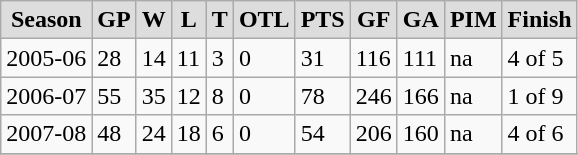<table class="wikitable">
<tr align="center" style="font-weight:bold; background-color:#dddddd;">
<td>Season</td>
<td>GP</td>
<td>W</td>
<td>L</td>
<td>T</td>
<td>OTL</td>
<td>PTS</td>
<td>GF</td>
<td>GA</td>
<td>PIM</td>
<td>Finish</td>
</tr>
<tr>
<td>2005-06</td>
<td>28</td>
<td>14</td>
<td>11</td>
<td>3</td>
<td>0</td>
<td>31</td>
<td>116</td>
<td>111</td>
<td>na</td>
<td>4 of 5</td>
</tr>
<tr>
<td>2006-07</td>
<td>55</td>
<td>35</td>
<td>12</td>
<td>8</td>
<td>0</td>
<td>78</td>
<td>246</td>
<td>166</td>
<td>na</td>
<td>1 of 9</td>
</tr>
<tr>
<td>2007-08</td>
<td>48</td>
<td>24</td>
<td>18</td>
<td>6</td>
<td>0</td>
<td>54</td>
<td>206</td>
<td>160</td>
<td>na</td>
<td>4 of 6</td>
</tr>
<tr>
</tr>
</table>
